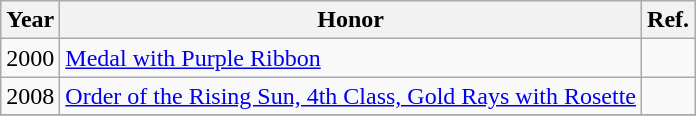<table class="wikitable">
<tr>
<th>Year</th>
<th>Honor</th>
<th>Ref.</th>
</tr>
<tr>
<td>2000</td>
<td><a href='#'>Medal with Purple Ribbon</a></td>
<td></td>
</tr>
<tr>
<td>2008</td>
<td><a href='#'>Order of the Rising Sun, 4th Class, Gold Rays with Rosette</a></td>
<td></td>
</tr>
<tr>
</tr>
</table>
